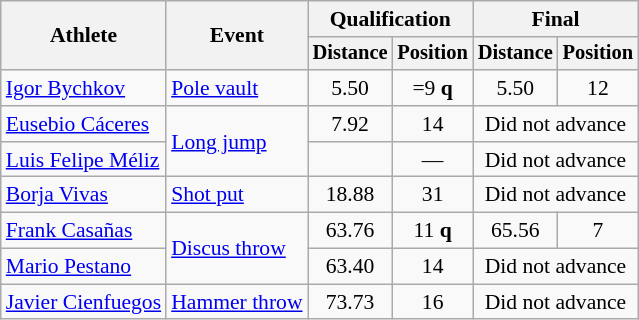<table class=wikitable style="font-size:90%">
<tr>
<th rowspan="2">Athlete</th>
<th rowspan="2">Event</th>
<th colspan="2">Qualification</th>
<th colspan="2">Final</th>
</tr>
<tr style="font-size:95%">
<th>Distance</th>
<th>Position</th>
<th>Distance</th>
<th>Position</th>
</tr>
<tr align=center>
<td align=left><a href='#'>Igor Bychkov</a></td>
<td align=left><a href='#'>Pole vault</a></td>
<td>5.50</td>
<td>=9 <strong>q</strong></td>
<td>5.50</td>
<td>12</td>
</tr>
<tr align=center>
<td align=left><a href='#'>Eusebio Cáceres</a></td>
<td align=left rowspan=2><a href='#'>Long jump</a></td>
<td>7.92</td>
<td>14</td>
<td colspan=2>Did not advance</td>
</tr>
<tr align=center>
<td align=left><a href='#'>Luis Felipe Méliz</a></td>
<td></td>
<td>—</td>
<td colspan=2>Did not advance</td>
</tr>
<tr align=center>
<td align=left><a href='#'>Borja Vivas</a></td>
<td align=left><a href='#'>Shot put</a></td>
<td>18.88</td>
<td>31</td>
<td colspan=2>Did not advance</td>
</tr>
<tr align=center>
<td align=left><a href='#'>Frank Casañas</a></td>
<td align=left rowspan=2><a href='#'>Discus throw</a></td>
<td>63.76</td>
<td>11 <strong>q</strong></td>
<td>65.56</td>
<td>7</td>
</tr>
<tr align=center>
<td align=left><a href='#'>Mario Pestano</a></td>
<td>63.40</td>
<td>14</td>
<td colspan=2>Did not advance</td>
</tr>
<tr align=center>
<td align=left><a href='#'>Javier Cienfuegos</a></td>
<td align=left><a href='#'>Hammer throw</a></td>
<td>73.73</td>
<td>16</td>
<td colspan=2>Did not advance</td>
</tr>
</table>
